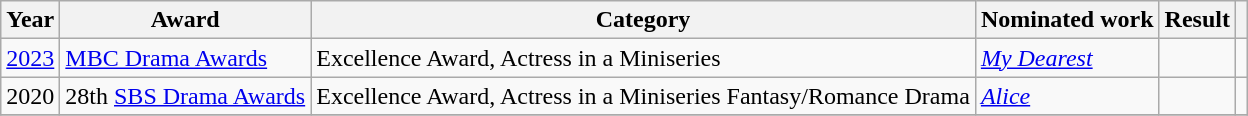<table class="wikitable">
<tr>
<th>Year</th>
<th>Award</th>
<th>Category</th>
<th>Nominated work</th>
<th>Result</th>
<th scope="col" class="unsortable"></th>
</tr>
<tr>
<td style="text-align:center"><a href='#'>2023</a></td>
<td><a href='#'>MBC Drama Awards</a></td>
<td>Excellence Award, Actress in a Miniseries</td>
<td><em><a href='#'>My Dearest</a></em></td>
<td></td>
<td></td>
</tr>
<tr>
<td>2020</td>
<td>28th <a href='#'>SBS Drama Awards</a></td>
<td>Excellence Award, Actress in a Miniseries Fantasy/Romance Drama</td>
<td><em><a href='#'>Alice</a></em></td>
<td></td>
<td></td>
</tr>
<tr>
</tr>
</table>
